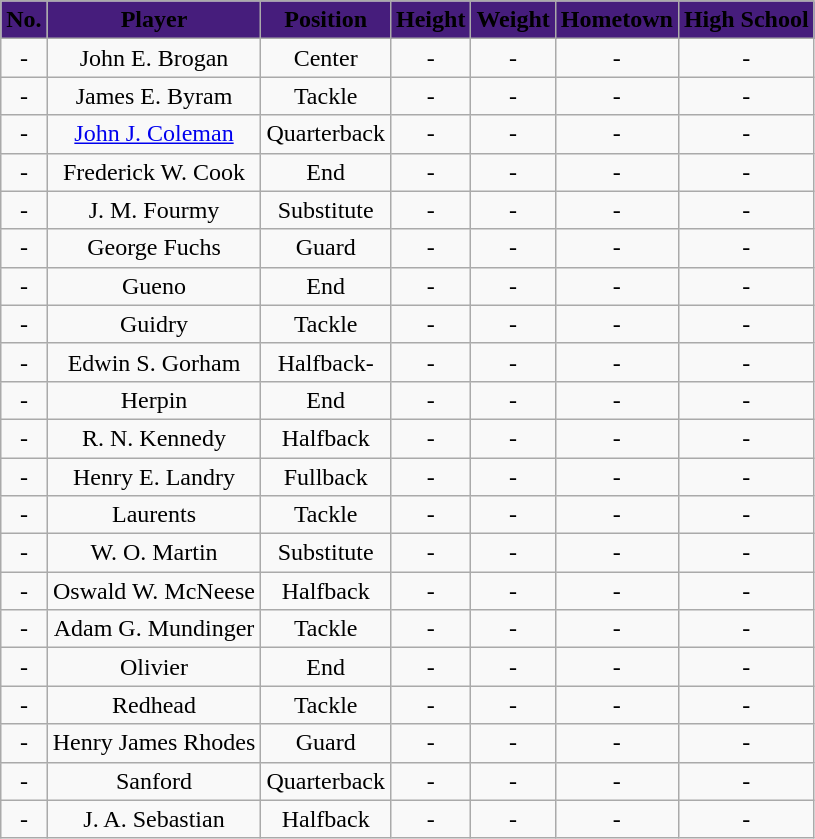<table class="wikitable">
<tr style="text-align:center;">
<th style="background:#461d7c;" align="center"><span>No.</span></th>
<th style="background:#461d7c;" align="center"><span>Player</span></th>
<th style="background:#461d7c;" align="center"><span>Position</span></th>
<th style="background:#461d7c;" align="center"><span>Height</span></th>
<th style="background:#461d7c;" align="center"><span>Weight</span></th>
<th style="background:#461d7c;" align="center"><span>Hometown</span></th>
<th style="background:#461d7c;" align="center"><span>High School</span></th>
</tr>
<tr style="text-align:center;">
<td>-</td>
<td>John E. Brogan</td>
<td>Center</td>
<td>-</td>
<td>-</td>
<td>-</td>
<td>-</td>
</tr>
<tr style="text-align:center;">
<td>-</td>
<td>James E. Byram</td>
<td>Tackle</td>
<td>-</td>
<td>-</td>
<td>-</td>
<td>-</td>
</tr>
<tr style="text-align:center;">
<td>-</td>
<td><a href='#'>John J. Coleman</a></td>
<td>Quarterback</td>
<td>-</td>
<td>-</td>
<td>-</td>
<td>-</td>
</tr>
<tr style="text-align:center;">
<td>-</td>
<td>Frederick W. Cook</td>
<td>End</td>
<td>-</td>
<td>-</td>
<td>-</td>
<td>-</td>
</tr>
<tr style="text-align:center;">
<td>-</td>
<td>J. M. Fourmy</td>
<td>Substitute</td>
<td>-</td>
<td>-</td>
<td>-</td>
<td>-</td>
</tr>
<tr style="text-align:center;">
<td>-</td>
<td>George Fuchs</td>
<td>Guard</td>
<td>-</td>
<td>-</td>
<td>-</td>
<td>-</td>
</tr>
<tr style="text-align:center;">
<td>-</td>
<td>Gueno</td>
<td>End</td>
<td>-</td>
<td>-</td>
<td>-</td>
<td>-</td>
</tr>
<tr style="text-align:center;">
<td>-</td>
<td>Guidry</td>
<td>Tackle</td>
<td>-</td>
<td>-</td>
<td>-</td>
<td>-</td>
</tr>
<tr style="text-align:center;">
<td>-</td>
<td>Edwin S. Gorham</td>
<td>Halfback-</td>
<td>-</td>
<td>-</td>
<td>-</td>
<td>-</td>
</tr>
<tr style="text-align:center;">
<td>-</td>
<td>Herpin</td>
<td>End</td>
<td>-</td>
<td>-</td>
<td>-</td>
<td>-</td>
</tr>
<tr style="text-align:center;">
<td>-</td>
<td>R. N. Kennedy</td>
<td>Halfback</td>
<td>-</td>
<td>-</td>
<td>-</td>
<td>-</td>
</tr>
<tr style="text-align:center;">
<td>-</td>
<td>Henry E. Landry</td>
<td>Fullback</td>
<td>-</td>
<td>-</td>
<td>-</td>
<td>-</td>
</tr>
<tr style="text-align:center;">
<td>-</td>
<td>Laurents</td>
<td>Tackle</td>
<td>-</td>
<td>-</td>
<td>-</td>
<td>-</td>
</tr>
<tr style="text-align:center;">
<td>-</td>
<td>W. O. Martin</td>
<td>Substitute</td>
<td>-</td>
<td>-</td>
<td>-</td>
<td>-</td>
</tr>
<tr style="text-align:center;">
<td>-</td>
<td>Oswald W. McNeese</td>
<td>Halfback</td>
<td>-</td>
<td>-</td>
<td>-</td>
<td>-</td>
</tr>
<tr style="text-align:center;">
<td>-</td>
<td>Adam G. Mundinger</td>
<td>Tackle</td>
<td>-</td>
<td>-</td>
<td>-</td>
<td>-</td>
</tr>
<tr style="text-align:center;">
<td>-</td>
<td>Olivier</td>
<td>End</td>
<td>-</td>
<td>-</td>
<td>-</td>
<td>-</td>
</tr>
<tr style="text-align:center;">
<td>-</td>
<td>Redhead</td>
<td>Tackle</td>
<td>-</td>
<td>-</td>
<td>-</td>
<td>-</td>
</tr>
<tr style="text-align:center;">
<td>-</td>
<td>Henry James Rhodes</td>
<td>Guard</td>
<td>-</td>
<td>-</td>
<td>-</td>
<td>-</td>
</tr>
<tr style="text-align:center;">
<td>-</td>
<td>Sanford</td>
<td>Quarterback</td>
<td>-</td>
<td>-</td>
<td>-</td>
<td>-</td>
</tr>
<tr style="text-align:center;">
<td>-</td>
<td>J. A. Sebastian</td>
<td>Halfback</td>
<td>-</td>
<td>-</td>
<td>-</td>
<td>-</td>
</tr>
</table>
